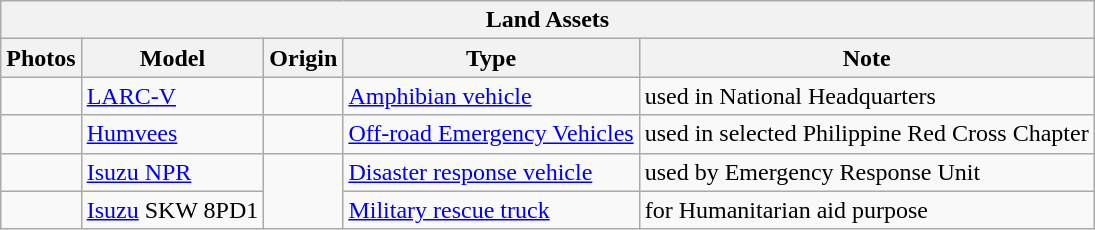<table class="wikitable">
<tr>
<th colspan="5">Land Assets</th>
</tr>
<tr>
<th>Photos</th>
<th>Model</th>
<th>Origin</th>
<th>Type</th>
<th>Note</th>
</tr>
<tr>
<td></td>
<td><a href='#'>LARC-V</a></td>
<td></td>
<td><a href='#'>Amphibian vehicle</a></td>
<td>used in National Headquarters</td>
</tr>
<tr>
<td></td>
<td><a href='#'>Humvees</a></td>
<td></td>
<td><a href='#'>Off-road Emergency Vehicles</a></td>
<td>used in selected Philippine Red Cross Chapter</td>
</tr>
<tr>
<td></td>
<td><a href='#'>Isuzu NPR</a></td>
<td rowspan="2"></td>
<td><a href='#'>Disaster response vehicle</a></td>
<td>used by Emergency Response Unit</td>
</tr>
<tr>
<td></td>
<td><a href='#'>Isuzu</a> SKW 8PD1</td>
<td><a href='#'>Military rescue truck</a></td>
<td>for Humanitarian aid purpose</td>
</tr>
</table>
